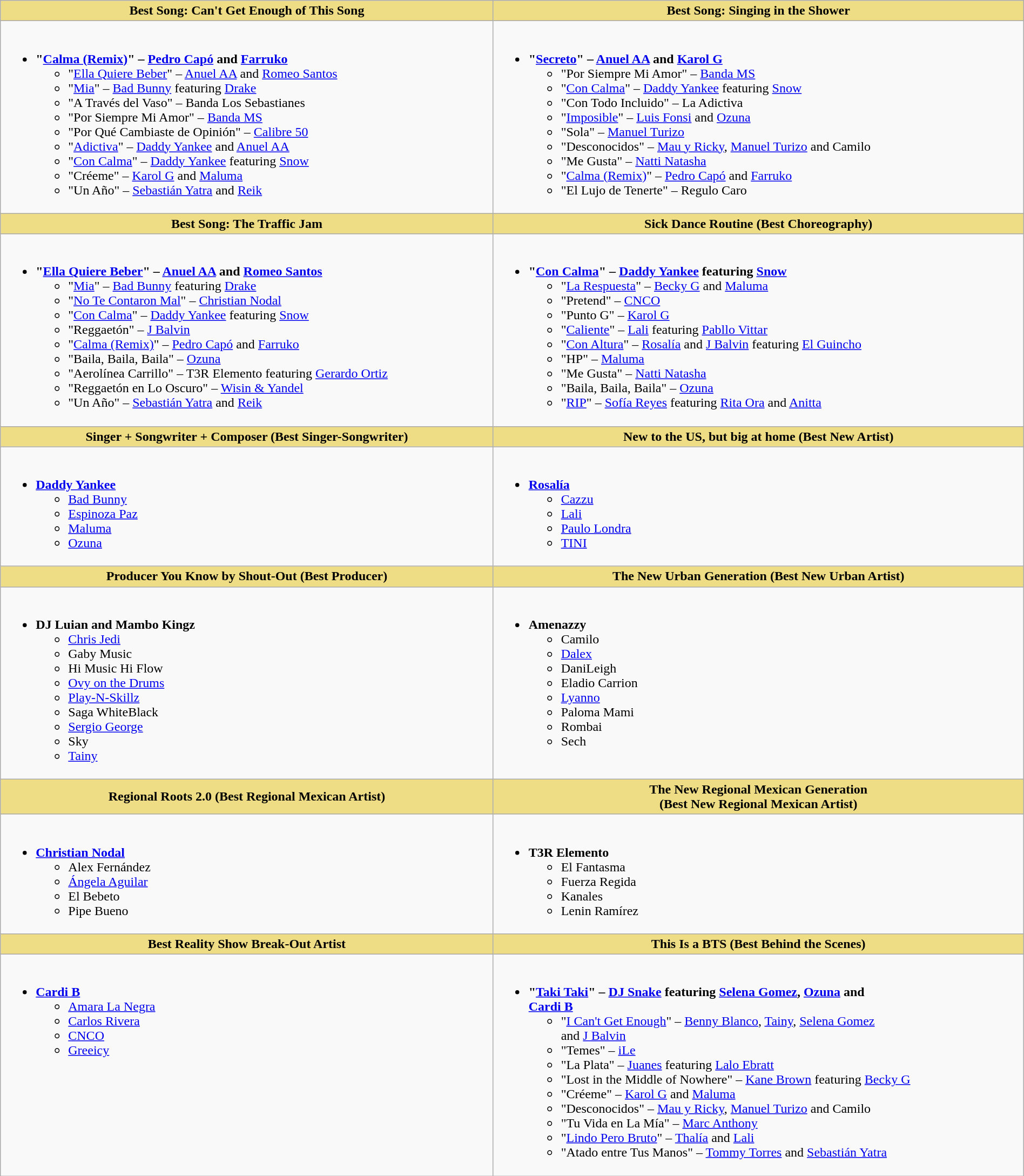<table class="wikitable" style="width:100%;">
<tr>
<th style="background:#EEDD85; width=50%">Best Song: Can't Get Enough of This Song</th>
<th style="background:#EEDD85; width=50%">Best Song: Singing in the Shower</th>
</tr>
<tr>
<td valign="top"><br><ul><li><strong>"<a href='#'>Calma (Remix)</a>" – <a href='#'>Pedro Capó</a> and <a href='#'>Farruko</a></strong><ul><li>"<a href='#'>Ella Quiere Beber</a>" – <a href='#'>Anuel AA</a> and <a href='#'>Romeo Santos</a></li><li>"<a href='#'>Mia</a>" – <a href='#'>Bad Bunny</a> featuring <a href='#'>Drake</a></li><li>"A Través del Vaso" – Banda Los Sebastianes</li><li>"Por Siempre Mi Amor" – <a href='#'>Banda MS</a></li><li>"Por Qué Cambiaste de Opinión" – <a href='#'>Calibre 50</a></li><li>"<a href='#'>Adictiva</a>" – <a href='#'>Daddy Yankee</a> and <a href='#'>Anuel AA</a></li><li>"<a href='#'>Con Calma</a>" – <a href='#'>Daddy Yankee</a> featuring <a href='#'>Snow</a></li><li>"Créeme" – <a href='#'>Karol G</a> and <a href='#'>Maluma</a></li><li>"Un Año" – <a href='#'>Sebastián Yatra</a> and <a href='#'>Reik</a></li></ul></li></ul></td>
<td valign="top"><br><ul><li><strong>"<a href='#'>Secreto</a>" – <a href='#'>Anuel AA</a> and <a href='#'>Karol G</a></strong><ul><li>"Por Siempre Mi Amor" – <a href='#'>Banda MS</a></li><li>"<a href='#'>Con Calma</a>" – <a href='#'>Daddy Yankee</a> featuring <a href='#'>Snow</a></li><li>"Con Todo Incluido" – La Adictiva</li><li>"<a href='#'>Imposible</a>" – <a href='#'>Luis Fonsi</a> and <a href='#'>Ozuna</a></li><li>"Sola" – <a href='#'>Manuel Turizo</a></li><li>"Desconocidos" – <a href='#'>Mau y Ricky</a>, <a href='#'>Manuel Turizo</a> and Camilo</li><li>"Me Gusta" – <a href='#'>Natti Natasha</a></li><li>"<a href='#'>Calma (Remix)</a>" – <a href='#'>Pedro Capó</a> and <a href='#'>Farruko</a></li><li>"El Lujo de Tenerte" – Regulo Caro</li></ul></li></ul></td>
</tr>
<tr>
<th style="background:#EEDD85; width=50%">Best Song: The Traffic Jam</th>
<th style="background:#EEDD85; width=50%">Sick Dance Routine (Best Choreography)</th>
</tr>
<tr>
<td valign="top"><br><ul><li><strong>"<a href='#'>Ella Quiere Beber</a>" – <a href='#'>Anuel AA</a> and <a href='#'>Romeo Santos</a></strong><ul><li>"<a href='#'>Mia</a>" – <a href='#'>Bad Bunny</a> featuring <a href='#'>Drake</a></li><li>"<a href='#'>No Te Contaron Mal</a>" – <a href='#'>Christian Nodal</a></li><li>"<a href='#'>Con Calma</a>" – <a href='#'>Daddy Yankee</a> featuring <a href='#'>Snow</a></li><li>"Reggaetón" – <a href='#'>J Balvin</a></li><li>"<a href='#'>Calma (Remix)</a>" – <a href='#'>Pedro Capó</a> and <a href='#'>Farruko</a></li><li>"Baila, Baila, Baila" – <a href='#'>Ozuna</a></li><li>"Aerolínea Carrillo" – T3R Elemento featuring <a href='#'>Gerardo Ortiz</a></li><li>"Reggaetón en Lo Oscuro" – <a href='#'>Wisin & Yandel</a></li><li>"Un Año" – <a href='#'>Sebastián Yatra</a> and <a href='#'>Reik</a></li></ul></li></ul></td>
<td valign="top"><br><ul><li><strong>"<a href='#'>Con Calma</a>" – <a href='#'>Daddy Yankee</a> featuring <a href='#'>Snow</a></strong><ul><li>"<a href='#'>La Respuesta</a>" – <a href='#'>Becky G</a> and <a href='#'>Maluma</a></li><li>"Pretend" – <a href='#'>CNCO</a></li><li>"Punto G" – <a href='#'>Karol G</a></li><li>"<a href='#'>Caliente</a>" – <a href='#'>Lali</a> featuring <a href='#'>Pabllo Vittar</a></li><li>"<a href='#'>Con Altura</a>" – <a href='#'>Rosalía</a> and <a href='#'>J Balvin</a> featuring <a href='#'>El Guincho</a></li><li>"HP" – <a href='#'>Maluma</a></li><li>"Me Gusta" – <a href='#'>Natti Natasha</a></li><li>"Baila, Baila, Baila" – <a href='#'>Ozuna</a></li><li>"<a href='#'>RIP</a>" – <a href='#'>Sofía Reyes</a> featuring <a href='#'>Rita Ora</a> and <a href='#'>Anitta</a></li></ul></li></ul></td>
</tr>
<tr>
<th style="background:#EEDD85; width=50%">Singer + Songwriter + Composer (Best Singer-Songwriter)</th>
<th style="background:#EEDD85; width=50%">New to the US, but big at home (Best New Artist)</th>
</tr>
<tr>
<td valign="top"><br><ul><li><strong><a href='#'>Daddy Yankee</a></strong><ul><li><a href='#'>Bad Bunny</a></li><li><a href='#'>Espinoza Paz</a></li><li><a href='#'>Maluma</a></li><li><a href='#'>Ozuna</a></li></ul></li></ul></td>
<td valign="top"><br><ul><li><strong><a href='#'>Rosalía</a></strong><ul><li><a href='#'>Cazzu</a></li><li><a href='#'>Lali</a></li><li><a href='#'>Paulo Londra</a></li><li><a href='#'>TINI</a></li></ul></li></ul></td>
</tr>
<tr>
<th style="background:#EEDD85; width=50%">Producer You Know by Shout-Out (Best Producer)</th>
<th style="background:#EEDD85; width=50%">The New Urban Generation (Best New Urban Artist)</th>
</tr>
<tr>
<td valign="top"><br><ul><li><strong>DJ Luian and Mambo Kingz</strong><ul><li><a href='#'>Chris Jedi</a></li><li>Gaby Music</li><li>Hi Music Hi Flow</li><li><a href='#'>Ovy on the Drums</a></li><li><a href='#'>Play-N-Skillz</a></li><li>Saga WhiteBlack</li><li><a href='#'>Sergio George</a></li><li>Sky</li><li><a href='#'>Tainy</a></li></ul></li></ul></td>
<td valign="top"><br><ul><li><strong>Amenazzy</strong><ul><li>Camilo</li><li><a href='#'>Dalex</a></li><li>DaniLeigh</li><li>Eladio Carrion</li><li><a href='#'>Lyanno</a></li><li>Paloma Mami</li><li>Rombai</li><li>Sech</li></ul></li></ul></td>
</tr>
<tr>
<th style="background:#EEDD85; width=50%">Regional Roots 2.0 (Best Regional Mexican Artist)</th>
<th style="background:#EEDD85; width=50%">The New Regional Mexican Generation<br>(Best New Regional Mexican Artist)</th>
</tr>
<tr>
<td valign="top"><br><ul><li><strong><a href='#'>Christian Nodal</a></strong><ul><li>Alex Fernández</li><li><a href='#'>Ángela Aguilar</a></li><li>El Bebeto</li><li>Pipe Bueno</li></ul></li></ul></td>
<td valign="top"><br><ul><li><strong>T3R Elemento</strong><ul><li>El Fantasma</li><li>Fuerza Regida</li><li>Kanales</li><li>Lenin Ramírez</li></ul></li></ul></td>
</tr>
<tr>
<th style="background:#EEDD85; width=50%">Best Reality Show Break-Out Artist</th>
<th style="background:#EEDD85; width=50%">This Is a BTS (Best Behind the Scenes)</th>
</tr>
<tr>
<td valign="top"><br><ul><li><strong><a href='#'>Cardi B</a></strong><ul><li><a href='#'>Amara La Negra</a></li><li><a href='#'>Carlos Rivera</a></li><li><a href='#'>CNCO</a></li><li><a href='#'>Greeicy</a></li></ul></li></ul></td>
<td valign="top"><br><ul><li><strong>"<a href='#'>Taki Taki</a>" – <a href='#'>DJ Snake</a> featuring <a href='#'>Selena Gomez</a>, <a href='#'>Ozuna</a> and<br><a href='#'>Cardi B</a></strong><ul><li>"<a href='#'>I Can't Get Enough</a>" – <a href='#'>Benny Blanco</a>, <a href='#'>Tainy</a>, <a href='#'>Selena Gomez</a><br>and <a href='#'>J Balvin</a></li><li>"Temes" – <a href='#'>iLe</a></li><li>"La Plata" – <a href='#'>Juanes</a> featuring <a href='#'>Lalo Ebratt</a></li><li>"Lost in the Middle of Nowhere" – <a href='#'>Kane Brown</a> featuring <a href='#'>Becky G</a></li><li>"Créeme" – <a href='#'>Karol G</a> and <a href='#'>Maluma</a></li><li>"Desconocidos" – <a href='#'>Mau y Ricky</a>, <a href='#'>Manuel Turizo</a> and Camilo</li><li>"Tu Vida en La Mía" – <a href='#'>Marc Anthony</a></li><li>"<a href='#'>Lindo Pero Bruto</a>" – <a href='#'>Thalía</a> and <a href='#'>Lali</a></li><li>"Atado entre Tus Manos" – <a href='#'>Tommy Torres</a> and <a href='#'>Sebastián Yatra</a></li></ul></li></ul></td>
</tr>
</table>
